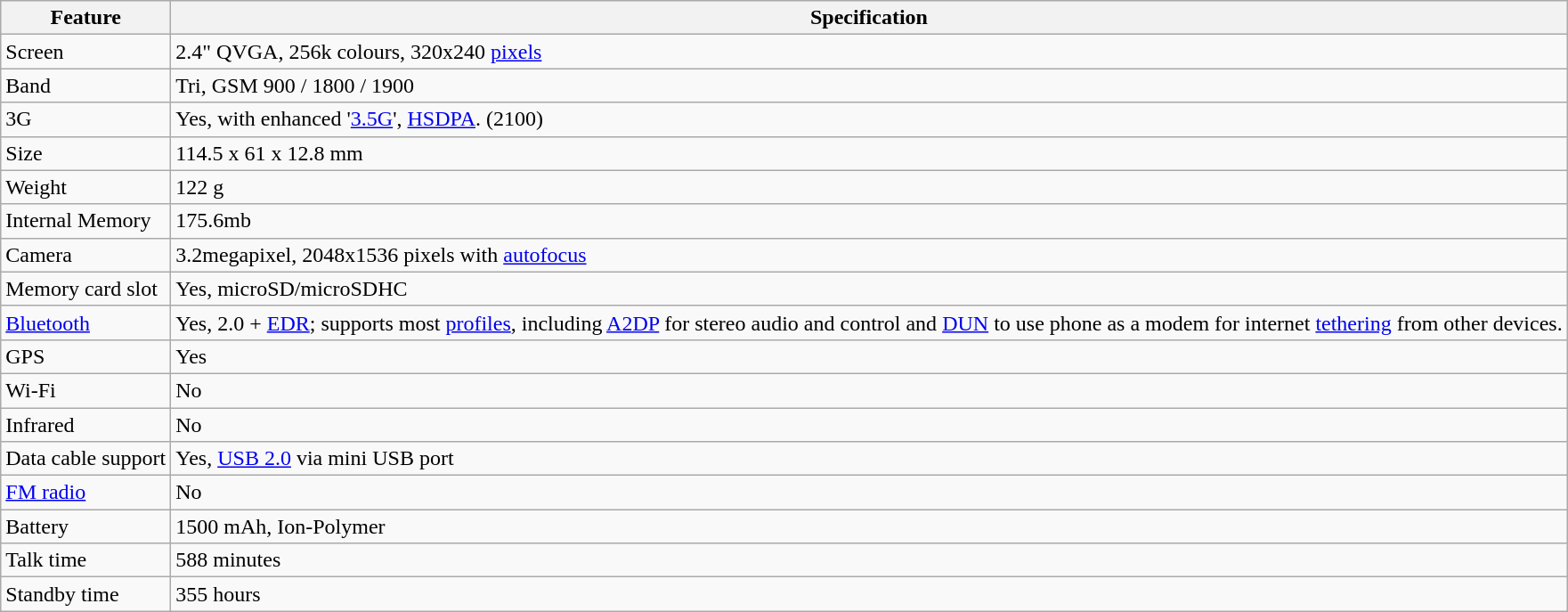<table class="wikitable">
<tr>
<th>Feature</th>
<th>Specification</th>
</tr>
<tr>
<td>Screen</td>
<td>2.4" QVGA, 256k colours, 320x240 <a href='#'>pixels</a></td>
</tr>
<tr>
<td>Band</td>
<td>Tri, GSM 900 / 1800 / 1900</td>
</tr>
<tr>
<td>3G</td>
<td>Yes, with enhanced '<a href='#'>3.5G</a>', <a href='#'>HSDPA</a>. (2100)</td>
</tr>
<tr>
<td>Size</td>
<td>114.5 x 61 x 12.8 mm</td>
</tr>
<tr>
<td>Weight</td>
<td>122 g</td>
</tr>
<tr>
<td>Internal Memory</td>
<td>175.6mb</td>
</tr>
<tr>
<td>Camera</td>
<td>3.2megapixel, 2048x1536 pixels with <a href='#'>autofocus</a></td>
</tr>
<tr>
<td>Memory card slot</td>
<td>Yes, microSD/microSDHC</td>
</tr>
<tr>
<td><a href='#'>Bluetooth</a></td>
<td>Yes, 2.0 + <a href='#'>EDR</a>; supports most <a href='#'>profiles</a>, including <a href='#'>A2DP</a> for stereo audio and control and <a href='#'>DUN</a> to use phone as a modem for internet <a href='#'>tethering</a> from other devices.</td>
</tr>
<tr>
<td>GPS</td>
<td>Yes</td>
</tr>
<tr>
<td>Wi-Fi</td>
<td>No</td>
</tr>
<tr>
<td>Infrared</td>
<td>No</td>
</tr>
<tr>
<td>Data cable support</td>
<td>Yes, <a href='#'>USB 2.0</a> via mini USB port</td>
</tr>
<tr>
<td><a href='#'>FM radio</a></td>
<td>No</td>
</tr>
<tr>
<td>Battery</td>
<td>1500 mAh, Ion-Polymer</td>
</tr>
<tr>
<td>Talk time</td>
<td>588 minutes</td>
</tr>
<tr>
<td>Standby time</td>
<td>355 hours</td>
</tr>
</table>
